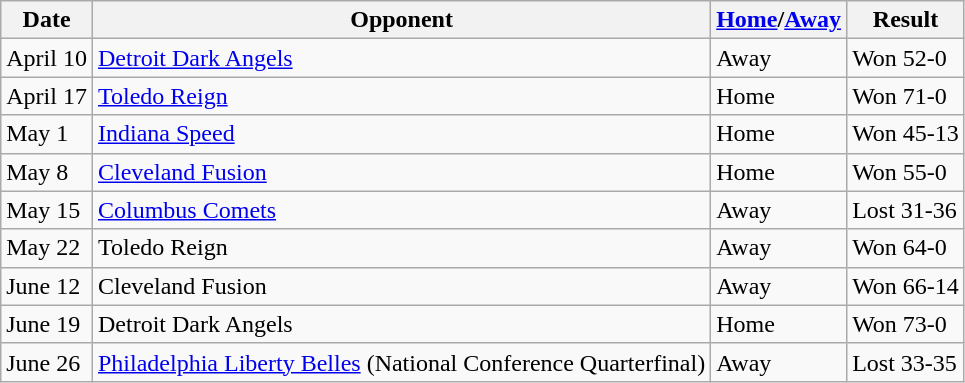<table class="wikitable">
<tr>
<th>Date</th>
<th>Opponent</th>
<th><a href='#'>Home</a>/<a href='#'>Away</a></th>
<th>Result</th>
</tr>
<tr>
<td>April 10</td>
<td><a href='#'>Detroit Dark Angels</a></td>
<td>Away</td>
<td>Won 52-0</td>
</tr>
<tr>
<td>April 17</td>
<td><a href='#'>Toledo Reign</a></td>
<td>Home</td>
<td>Won 71-0</td>
</tr>
<tr>
<td>May 1</td>
<td><a href='#'>Indiana Speed</a></td>
<td>Home</td>
<td>Won 45-13</td>
</tr>
<tr>
<td>May 8</td>
<td><a href='#'>Cleveland Fusion</a></td>
<td>Home</td>
<td>Won 55-0</td>
</tr>
<tr>
<td>May 15</td>
<td><a href='#'>Columbus Comets</a></td>
<td>Away</td>
<td>Lost 31-36</td>
</tr>
<tr>
<td>May 22</td>
<td>Toledo Reign</td>
<td>Away</td>
<td>Won 64-0</td>
</tr>
<tr>
<td>June 12</td>
<td>Cleveland Fusion</td>
<td>Away</td>
<td>Won 66-14</td>
</tr>
<tr>
<td>June 19</td>
<td>Detroit Dark Angels</td>
<td>Home</td>
<td>Won 73-0</td>
</tr>
<tr>
<td>June 26</td>
<td><a href='#'>Philadelphia Liberty Belles</a> (National Conference Quarterfinal)</td>
<td>Away</td>
<td>Lost 33-35</td>
</tr>
</table>
